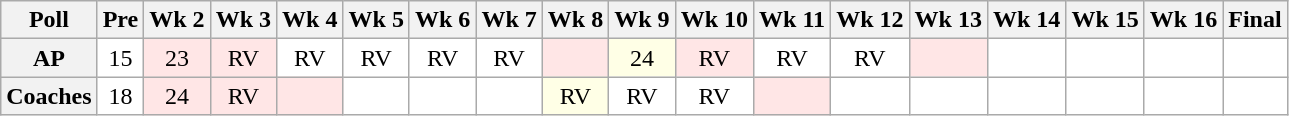<table class="wikitable" style="white-space:nowrap;">
<tr>
<th>Poll</th>
<th>Pre</th>
<th>Wk 2</th>
<th>Wk 3</th>
<th>Wk 4</th>
<th>Wk 5</th>
<th>Wk 6</th>
<th>Wk 7</th>
<th>Wk 8</th>
<th>Wk 9</th>
<th>Wk 10</th>
<th>Wk 11</th>
<th>Wk 12</th>
<th>Wk 13</th>
<th>Wk 14</th>
<th>Wk 15</th>
<th>Wk 16</th>
<th>Final</th>
</tr>
<tr style="text-align:center;">
<th>AP</th>
<td style="background:#FFF;">15</td>
<td style="background:#FFE6E6;">23</td>
<td style="background:#FFE6E6;">RV</td>
<td style="background:#FFF;">RV</td>
<td style="background:#FFF;">RV</td>
<td style="background:#FFF;">RV</td>
<td style="background:#FFF;">RV</td>
<td style="background:#FFE6E6;"></td>
<td style="background:#FFFFE6;">24</td>
<td style="background:#FFE6E6;">RV</td>
<td style="background:#FFF;">RV</td>
<td style="background:#FFF;">RV</td>
<td style="background:#FFE6E6;"></td>
<td style="background:#FFF;"></td>
<td style="background:#FFF;"></td>
<td style="background:#FFF;"></td>
<td style="background:#FFF;"></td>
</tr>
<tr style="text-align:center;">
<th>Coaches</th>
<td style="background:#FFF;">18</td>
<td style="background:#FFE6E6;">24</td>
<td style="background:#FFE6E6;">RV</td>
<td style="background:#FFE6E6;"></td>
<td style="background:#FFF;"></td>
<td style="background:#FFF;"></td>
<td style="background:#FFF;"></td>
<td style="background:#FFFFE6;">RV</td>
<td style="background:#FFF;">RV</td>
<td style="background:#FFF;">RV</td>
<td style="background:#FFE6E6;"></td>
<td style="background:#FFF;"></td>
<td style="background:#FFF;"></td>
<td style="background:#FFF;"></td>
<td style="background:#FFF;"></td>
<td style="background:#FFF;"></td>
<td style="background:#FFF;"></td>
</tr>
</table>
